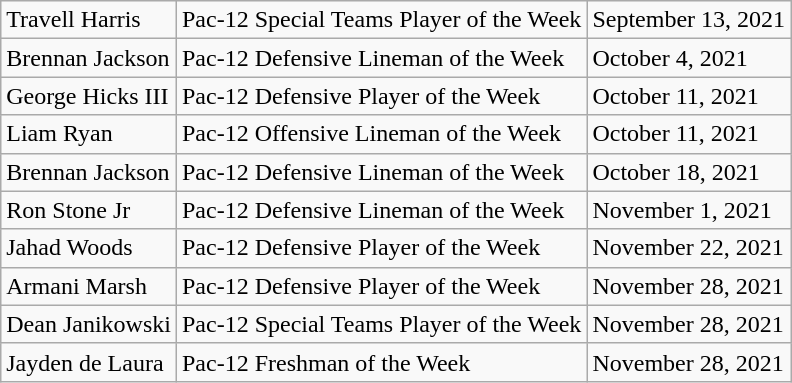<table class="wikitable">
<tr>
<td>Travell Harris</td>
<td>Pac-12 Special Teams Player of the Week</td>
<td>September 13, 2021</td>
</tr>
<tr>
<td>Brennan Jackson</td>
<td>Pac-12 Defensive Lineman of the Week</td>
<td>October 4, 2021</td>
</tr>
<tr>
<td>George Hicks III</td>
<td>Pac-12 Defensive Player of the Week</td>
<td>October 11, 2021</td>
</tr>
<tr>
<td>Liam Ryan</td>
<td>Pac-12 Offensive Lineman of the Week</td>
<td>October 11, 2021</td>
</tr>
<tr>
<td>Brennan Jackson</td>
<td>Pac-12 Defensive Lineman of the Week</td>
<td>October 18, 2021</td>
</tr>
<tr>
<td>Ron Stone Jr</td>
<td>Pac-12 Defensive Lineman of the Week</td>
<td>November 1, 2021</td>
</tr>
<tr>
<td>Jahad Woods</td>
<td>Pac-12 Defensive Player of the Week</td>
<td>November 22, 2021</td>
</tr>
<tr>
<td>Armani Marsh</td>
<td>Pac-12 Defensive Player of the Week</td>
<td>November 28, 2021</td>
</tr>
<tr>
<td>Dean Janikowski</td>
<td>Pac-12 Special Teams Player of the Week</td>
<td>November 28, 2021</td>
</tr>
<tr>
<td>Jayden de Laura</td>
<td>Pac-12 Freshman of the Week</td>
<td>November 28, 2021</td>
</tr>
</table>
